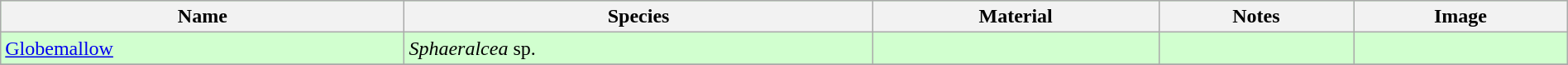<table class="wikitable" align="center" width="100%" style="background:#D1FFCF;">
<tr>
<th>Name</th>
<th>Species</th>
<th>Material</th>
<th>Notes</th>
<th>Image</th>
</tr>
<tr>
<td><a href='#'>Globemallow</a></td>
<td><em>Sphaeralcea</em> sp.</td>
<td></td>
<td></td>
<td></td>
</tr>
<tr>
</tr>
</table>
